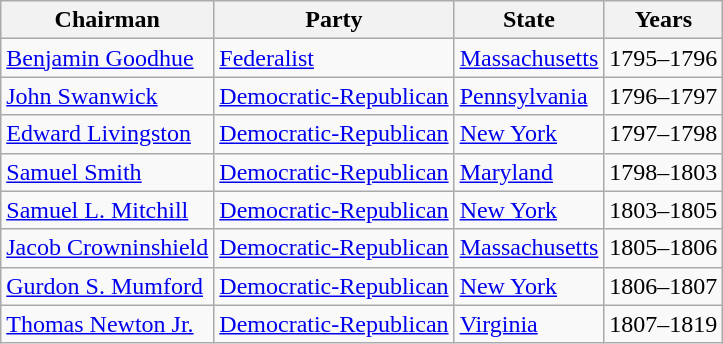<table class=wikitable>
<tr>
<th>Chairman</th>
<th>Party</th>
<th>State</th>
<th>Years</th>
</tr>
<tr>
<td><a href='#'>Benjamin Goodhue</a></td>
<td><a href='#'>Federalist</a></td>
<td><a href='#'>Massachusetts</a></td>
<td>1795–1796</td>
</tr>
<tr>
<td><a href='#'>John Swanwick</a></td>
<td><a href='#'>Democratic-Republican</a></td>
<td><a href='#'>Pennsylvania</a></td>
<td>1796–1797</td>
</tr>
<tr>
<td><a href='#'>Edward Livingston</a></td>
<td><a href='#'>Democratic-Republican</a></td>
<td><a href='#'>New York</a></td>
<td>1797–1798</td>
</tr>
<tr>
<td><a href='#'>Samuel Smith</a></td>
<td><a href='#'>Democratic-Republican</a></td>
<td><a href='#'>Maryland</a></td>
<td>1798–1803</td>
</tr>
<tr>
<td><a href='#'>Samuel L. Mitchill</a></td>
<td><a href='#'>Democratic-Republican</a></td>
<td><a href='#'>New York</a></td>
<td>1803–1805</td>
</tr>
<tr>
<td><a href='#'>Jacob Crowninshield</a></td>
<td><a href='#'>Democratic-Republican</a></td>
<td><a href='#'>Massachusetts</a></td>
<td>1805–1806</td>
</tr>
<tr>
<td><a href='#'>Gurdon S. Mumford</a></td>
<td><a href='#'>Democratic-Republican</a></td>
<td><a href='#'>New York</a></td>
<td>1806–1807</td>
</tr>
<tr>
<td><a href='#'>Thomas Newton Jr.</a></td>
<td><a href='#'>Democratic-Republican</a></td>
<td><a href='#'>Virginia</a></td>
<td>1807–1819</td>
</tr>
</table>
